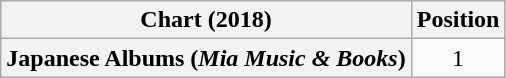<table class="wikitable sortable plainrowheaders" style="text-align:center">
<tr>
<th scope="col">Chart (2018)</th>
<th scope="col">Position</th>
</tr>
<tr>
<th scope="row">Japanese Albums  (<em>Mia Music & Books</em>)</th>
<td>1</td>
</tr>
</table>
